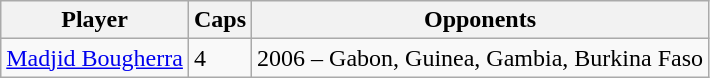<table class="wikitable">
<tr>
<th>Player</th>
<th>Caps</th>
<th>Opponents</th>
</tr>
<tr>
<td><a href='#'>Madjid Bougherra</a></td>
<td>4</td>
<td>2006 – Gabon, Guinea, Gambia, Burkina Faso</td>
</tr>
</table>
